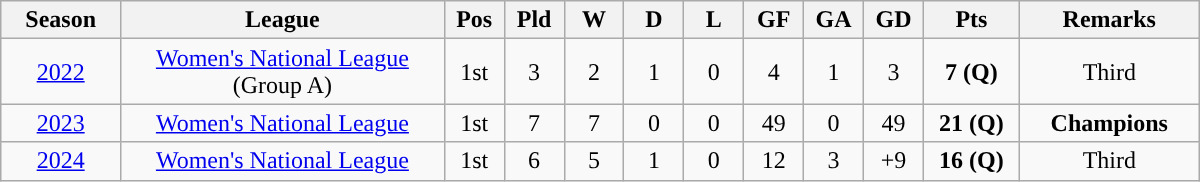<table class="wikitable" style="width:50em; text-align:center; ">
<tr>
<th style="width:10%;">Season</th>
<th style="width:27%;">League</th>
<th style="width:5%;">Pos</th>
<th style="width:5%;">Pld</th>
<th style="width:5%;">W</th>
<th style="width:5%;">D</th>
<th style="width:5%;">L</th>
<th style="width:5%;">GF</th>
<th style="width:5%;">GA</th>
<th style="width:5%;">GD</th>
<th style="width:8%;">Pts</th>
<th style="width:15%;">Remarks</th>
</tr>
<tr>
<td><a href='#'>2022</a></td>
<td><a href='#'>Women's National League</a><br>(Group A)</td>
<td>1st</td>
<td>3</td>
<td>2</td>
<td>1</td>
<td>0</td>
<td>4</td>
<td>1</td>
<td>3</td>
<td><strong>7 (Q)</strong></td>
<td>Third</td>
</tr>
<tr>
<td><a href='#'>2023</a></td>
<td><a href='#'>Women's National League</a></td>
<td>1st</td>
<td>7</td>
<td>7</td>
<td>0</td>
<td>0</td>
<td>49</td>
<td>0</td>
<td>49</td>
<td><strong>21 (Q)</strong></td>
<td><strong>Champions</strong></td>
</tr>
<tr>
<td><a href='#'>2024</a></td>
<td><a href='#'>Women's National League</a></td>
<td>1st</td>
<td>6</td>
<td>5</td>
<td>1</td>
<td>0</td>
<td>12</td>
<td>3</td>
<td>+9</td>
<td><strong>16 (Q)</strong></td>
<td>Third</td>
</tr>
</table>
